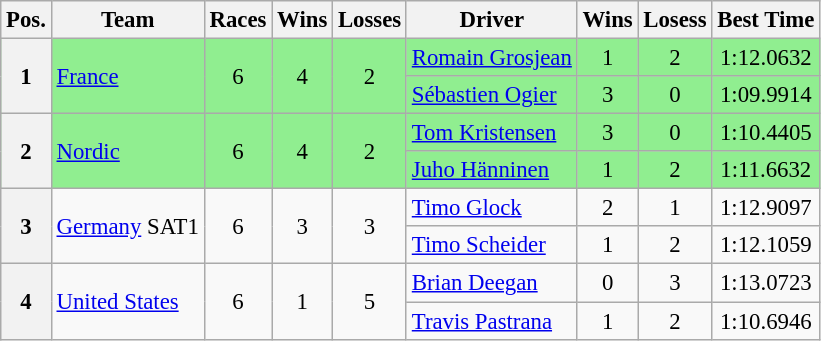<table class="wikitable" style="font-size: 95%;">
<tr>
<th>Pos.</th>
<th>Team</th>
<th>Races</th>
<th>Wins</th>
<th>Losses</th>
<th>Driver</th>
<th>Wins</th>
<th>Losess</th>
<th>Best Time</th>
</tr>
<tr style="background:lightgreen;">
<th rowspan=2>1</th>
<td rowspan=2> <a href='#'>France</a></td>
<td rowspan=2 align=center>6</td>
<td rowspan=2 align=center>4</td>
<td rowspan=2 align=center>2</td>
<td> <a href='#'>Romain Grosjean</a></td>
<td align=center>1</td>
<td align=center>2</td>
<td align=center>1:12.0632</td>
</tr>
<tr style="background:lightgreen;">
<td> <a href='#'>Sébastien Ogier</a></td>
<td align=center>3</td>
<td align=center>0</td>
<td align=center>1:09.9914</td>
</tr>
<tr style="background:lightgreen;">
<th rowspan=2>2</th>
<td rowspan=2> <a href='#'>Nordic</a></td>
<td rowspan=2 align=center>6</td>
<td rowspan=2 align=center>4</td>
<td rowspan=2 align=center>2</td>
<td> <a href='#'>Tom Kristensen</a></td>
<td align=center>3</td>
<td align=center>0</td>
<td align=center>1:10.4405</td>
</tr>
<tr style="background:lightgreen;">
<td> <a href='#'>Juho Hänninen</a></td>
<td align=center>1</td>
<td align=center>2</td>
<td align=center>1:11.6632</td>
</tr>
<tr>
<th rowspan=2>3</th>
<td rowspan=2> <a href='#'>Germany</a> SAT1</td>
<td rowspan=2 align=center>6</td>
<td rowspan=2 align=center>3</td>
<td rowspan=2 align=center>3</td>
<td> <a href='#'>Timo Glock</a></td>
<td align=center>2</td>
<td align=center>1</td>
<td align=center>1:12.9097</td>
</tr>
<tr>
<td> <a href='#'>Timo Scheider</a></td>
<td align=center>1</td>
<td align=center>2</td>
<td align=center>1:12.1059</td>
</tr>
<tr>
<th rowspan=2>4</th>
<td rowspan=2> <a href='#'>United States</a></td>
<td rowspan=2 align=center>6</td>
<td rowspan=2 align=center>1</td>
<td rowspan=2 align=center>5</td>
<td> <a href='#'>Brian Deegan</a></td>
<td align=center>0</td>
<td align=center>3</td>
<td align=center>1:13.0723</td>
</tr>
<tr>
<td> <a href='#'>Travis Pastrana</a></td>
<td align=center>1</td>
<td align=center>2</td>
<td align=center>1:10.6946</td>
</tr>
</table>
